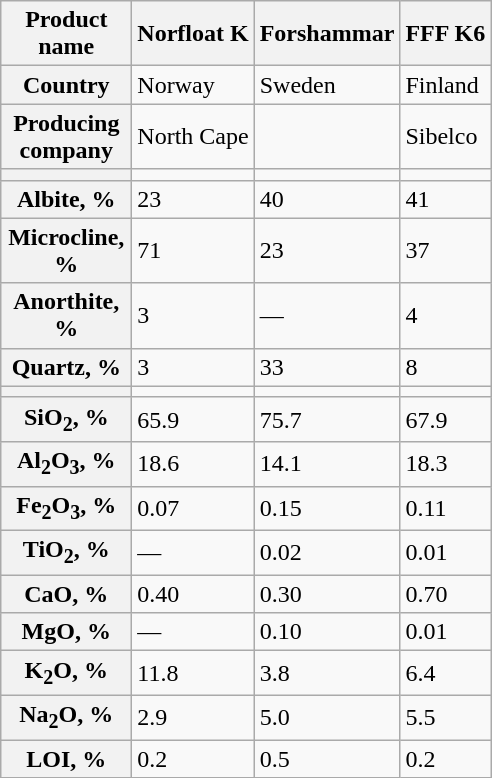<table class="wikitable collapsible">
<tr>
<th width="80">Product name</th>
<th>Norfloat K</th>
<th>Forshammar</th>
<th>FFF K6</th>
</tr>
<tr>
<th width="80">Country</th>
<td>Norway</td>
<td>Sweden</td>
<td>Finland</td>
</tr>
<tr>
<th width="80">Producing company</th>
<td>North Cape</td>
<td></td>
<td>Sibelco</td>
</tr>
<tr>
<th></th>
<td></td>
<td></td>
<td></td>
</tr>
<tr>
<th>Albite, %</th>
<td>23</td>
<td>40</td>
<td>41</td>
</tr>
<tr>
<th>Microcline, %</th>
<td>71</td>
<td>23</td>
<td>37</td>
</tr>
<tr>
<th>Anorthite, %</th>
<td>3</td>
<td>—</td>
<td>4</td>
</tr>
<tr>
<th>Quartz, %</th>
<td>3</td>
<td>33</td>
<td>8</td>
</tr>
<tr>
<th></th>
<td></td>
<td></td>
<td></td>
</tr>
<tr>
<th>SiO<sub>2</sub>, %</th>
<td>65.9</td>
<td>75.7</td>
<td>67.9</td>
</tr>
<tr>
<th>Al<sub>2</sub>O<sub>3</sub>, %</th>
<td>18.6</td>
<td>14.1</td>
<td>18.3</td>
</tr>
<tr>
<th>Fe<sub>2</sub>O<sub>3</sub>, %</th>
<td>0.07</td>
<td>0.15</td>
<td>0.11</td>
</tr>
<tr>
<th>TiO<sub>2</sub>, %</th>
<td>—</td>
<td>0.02</td>
<td>0.01</td>
</tr>
<tr>
<th>CaO, %</th>
<td>0.40</td>
<td>0.30</td>
<td>0.70</td>
</tr>
<tr>
<th>MgO, %</th>
<td>—</td>
<td>0.10</td>
<td>0.01</td>
</tr>
<tr>
<th>K<sub>2</sub>O, %</th>
<td>11.8</td>
<td>3.8</td>
<td>6.4</td>
</tr>
<tr>
<th>Na<sub>2</sub>O, %</th>
<td>2.9</td>
<td>5.0</td>
<td>5.5</td>
</tr>
<tr>
<th>LOI, %</th>
<td>0.2</td>
<td>0.5</td>
<td>0.2</td>
</tr>
</table>
